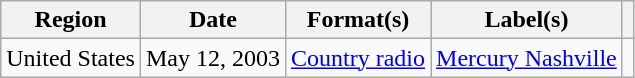<table class="wikitable">
<tr>
<th>Region</th>
<th>Date</th>
<th>Format(s)</th>
<th>Label(s)</th>
<th></th>
</tr>
<tr>
<td>United States</td>
<td>May 12, 2003</td>
<td><a href='#'>Country radio</a></td>
<td><a href='#'>Mercury Nashville</a></td>
<td></td>
</tr>
</table>
